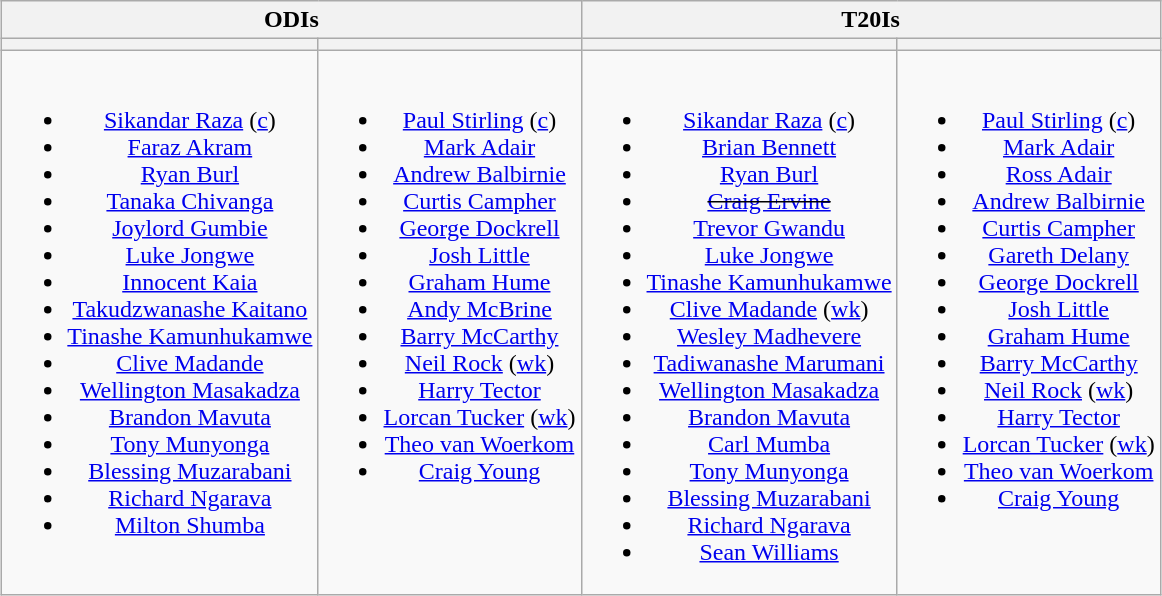<table class="wikitable" style="text-align:center; margin:auto">
<tr>
<th colspan=2>ODIs</th>
<th colspan=2>T20Is</th>
</tr>
<tr>
<th></th>
<th></th>
<th></th>
<th></th>
</tr>
<tr style="vertical-align:top">
<td><br><ul><li><a href='#'>Sikandar Raza</a> (<a href='#'>c</a>)</li><li><a href='#'>Faraz Akram</a></li><li><a href='#'>Ryan Burl</a></li><li><a href='#'>Tanaka Chivanga</a></li><li><a href='#'>Joylord Gumbie</a></li><li><a href='#'>Luke Jongwe</a></li><li><a href='#'>Innocent Kaia</a></li><li><a href='#'>Takudzwanashe Kaitano</a></li><li><a href='#'>Tinashe Kamunhukamwe</a></li><li><a href='#'>Clive Madande</a></li><li><a href='#'>Wellington Masakadza</a></li><li><a href='#'>Brandon Mavuta</a></li><li><a href='#'>Tony Munyonga</a></li><li><a href='#'>Blessing Muzarabani</a></li><li><a href='#'>Richard Ngarava</a></li><li><a href='#'>Milton Shumba</a></li></ul></td>
<td><br><ul><li><a href='#'>Paul Stirling</a> (<a href='#'>c</a>)</li><li><a href='#'>Mark Adair</a></li><li><a href='#'>Andrew Balbirnie</a></li><li><a href='#'>Curtis Campher</a></li><li><a href='#'>George Dockrell</a></li><li><a href='#'>Josh Little</a></li><li><a href='#'>Graham Hume</a></li><li><a href='#'>Andy McBrine</a></li><li><a href='#'>Barry McCarthy</a></li><li><a href='#'>Neil Rock</a> (<a href='#'>wk</a>)</li><li><a href='#'>Harry Tector</a></li><li><a href='#'>Lorcan Tucker</a> (<a href='#'>wk</a>)</li><li><a href='#'>Theo van Woerkom</a></li><li><a href='#'>Craig Young</a></li></ul></td>
<td><br><ul><li><a href='#'>Sikandar Raza</a> (<a href='#'>c</a>)</li><li><a href='#'>Brian Bennett</a></li><li><a href='#'>Ryan Burl</a></li><li><s><a href='#'>Craig Ervine</a></s></li><li><a href='#'>Trevor Gwandu</a></li><li><a href='#'>Luke Jongwe</a></li><li><a href='#'>Tinashe Kamunhukamwe</a></li><li><a href='#'>Clive Madande</a> (<a href='#'>wk</a>)</li><li><a href='#'>Wesley Madhevere</a></li><li><a href='#'>Tadiwanashe Marumani</a></li><li><a href='#'>Wellington Masakadza</a></li><li><a href='#'>Brandon Mavuta</a></li><li><a href='#'>Carl Mumba</a></li><li><a href='#'>Tony Munyonga</a></li><li><a href='#'>Blessing Muzarabani</a></li><li><a href='#'>Richard Ngarava</a></li><li><a href='#'>Sean Williams</a></li></ul></td>
<td><br><ul><li><a href='#'>Paul Stirling</a> (<a href='#'>c</a>)</li><li><a href='#'>Mark Adair</a></li><li><a href='#'>Ross Adair</a></li><li><a href='#'>Andrew Balbirnie</a></li><li><a href='#'>Curtis Campher</a></li><li><a href='#'>Gareth Delany</a></li><li><a href='#'>George Dockrell</a></li><li><a href='#'>Josh Little</a></li><li><a href='#'>Graham Hume</a></li><li><a href='#'>Barry McCarthy</a></li><li><a href='#'>Neil Rock</a> (<a href='#'>wk</a>)</li><li><a href='#'>Harry Tector</a></li><li><a href='#'>Lorcan Tucker</a> (<a href='#'>wk</a>)</li><li><a href='#'>Theo van Woerkom</a></li><li><a href='#'>Craig Young</a></li></ul></td>
</tr>
</table>
